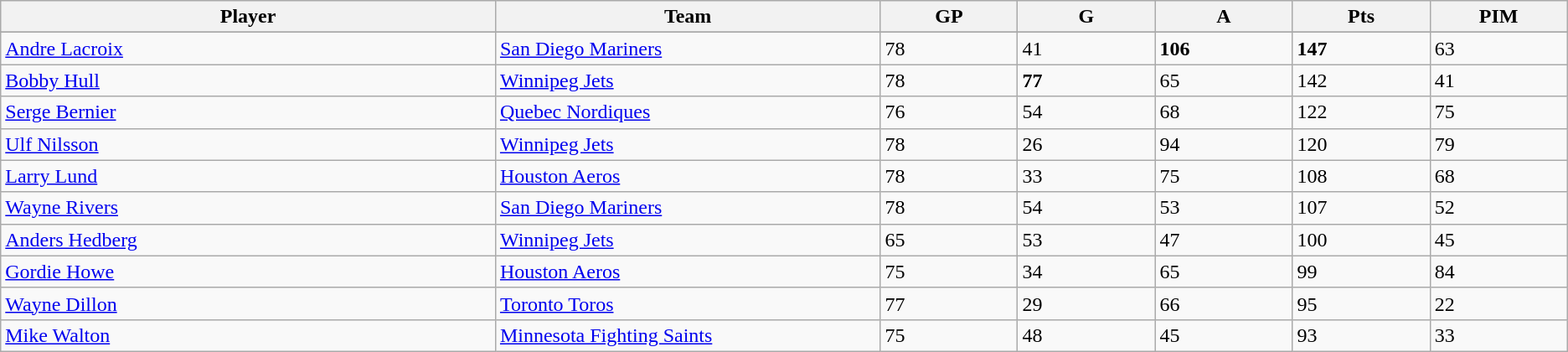<table class="wikitable sortable">
<tr>
<th bgcolor="#DDDDFF" width="18%">Player</th>
<th bgcolor="#DDDDFF" width="14%">Team</th>
<th bgcolor="#DDDDFF" width="5%">GP</th>
<th bgcolor="#DDDDFF" width="5%">G</th>
<th bgcolor="#DDDDFF" width="5%">A</th>
<th bgcolor="#DDDDFF" width="5%">Pts</th>
<th bgcolor="#DDDDFF" width="5%">PIM</th>
</tr>
<tr>
</tr>
<tr>
<td align="left"><a href='#'>Andre Lacroix</a></td>
<td><a href='#'>San Diego Mariners</a></td>
<td>78</td>
<td>41</td>
<td><strong>106</strong></td>
<td><strong>147</strong></td>
<td>63</td>
</tr>
<tr>
<td align="left"><a href='#'>Bobby Hull</a></td>
<td><a href='#'>Winnipeg Jets</a></td>
<td>78</td>
<td><strong>77</strong></td>
<td>65</td>
<td>142</td>
<td>41</td>
</tr>
<tr>
<td align="left"><a href='#'>Serge Bernier</a></td>
<td><a href='#'>Quebec Nordiques</a></td>
<td>76</td>
<td>54</td>
<td>68</td>
<td>122</td>
<td>75</td>
</tr>
<tr>
<td align="left"><a href='#'>Ulf Nilsson</a></td>
<td><a href='#'>Winnipeg Jets</a></td>
<td>78</td>
<td>26</td>
<td>94</td>
<td>120</td>
<td>79</td>
</tr>
<tr>
<td align="left"><a href='#'>Larry Lund</a></td>
<td><a href='#'>Houston Aeros</a></td>
<td>78</td>
<td>33</td>
<td>75</td>
<td>108</td>
<td>68</td>
</tr>
<tr>
<td align="left"><a href='#'>Wayne Rivers</a></td>
<td><a href='#'>San Diego Mariners</a></td>
<td>78</td>
<td>54</td>
<td>53</td>
<td>107</td>
<td>52</td>
</tr>
<tr>
<td align="left"><a href='#'>Anders Hedberg</a></td>
<td><a href='#'>Winnipeg Jets</a></td>
<td>65</td>
<td>53</td>
<td>47</td>
<td>100</td>
<td>45</td>
</tr>
<tr>
<td align="left"><a href='#'>Gordie Howe</a></td>
<td><a href='#'>Houston Aeros</a></td>
<td>75</td>
<td>34</td>
<td>65</td>
<td>99</td>
<td>84</td>
</tr>
<tr>
<td align="left"><a href='#'>Wayne Dillon</a></td>
<td><a href='#'>Toronto Toros</a></td>
<td>77</td>
<td>29</td>
<td>66</td>
<td>95</td>
<td>22</td>
</tr>
<tr>
<td align="left"><a href='#'>Mike Walton</a></td>
<td><a href='#'>Minnesota Fighting Saints</a></td>
<td>75</td>
<td>48</td>
<td>45</td>
<td>93</td>
<td>33</td>
</tr>
</table>
